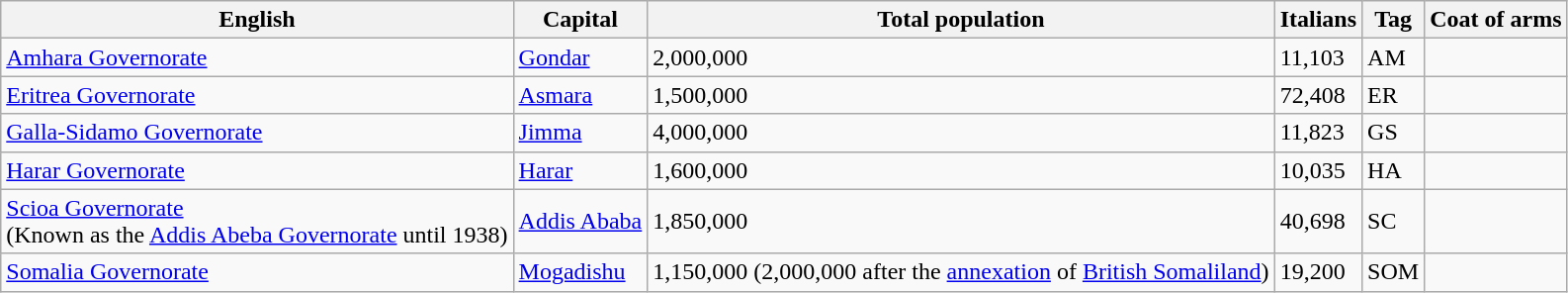<table class="wikitable sortable">
<tr ">
<th>English</th>
<th>Capital</th>
<th>Total population</th>
<th>Italians</th>
<th>Tag</th>
<th>Coat of arms</th>
</tr>
<tr>
<td><a href='#'>Amhara Governorate</a></td>
<td><a href='#'>Gondar</a></td>
<td>2,000,000</td>
<td>11,103</td>
<td>AM</td>
<td></td>
</tr>
<tr>
<td><a href='#'>Eritrea Governorate</a></td>
<td><a href='#'>Asmara</a></td>
<td>1,500,000</td>
<td>72,408</td>
<td>ER</td>
<td></td>
</tr>
<tr>
<td><a href='#'>Galla-Sidamo Governorate</a></td>
<td><a href='#'>Jimma</a></td>
<td>4,000,000</td>
<td>11,823</td>
<td>GS</td>
<td></td>
</tr>
<tr>
<td><a href='#'>Harar Governorate</a></td>
<td><a href='#'>Harar</a></td>
<td>1,600,000</td>
<td>10,035</td>
<td>HA</td>
<td></td>
</tr>
<tr>
<td><a href='#'>Scioa Governorate</a><br>(Known as the <a href='#'>Addis Abeba Governorate</a> until 1938)</td>
<td><a href='#'>Addis Ababa</a></td>
<td>1,850,000</td>
<td>40,698</td>
<td>SC</td>
<td></td>
</tr>
<tr>
<td><a href='#'>Somalia Governorate</a></td>
<td><a href='#'>Mogadishu</a></td>
<td>1,150,000 (2,000,000 after the <a href='#'>annexation</a> of <a href='#'>British Somaliland</a>)</td>
<td>19,200</td>
<td>SOM</td>
<td></td>
</tr>
</table>
